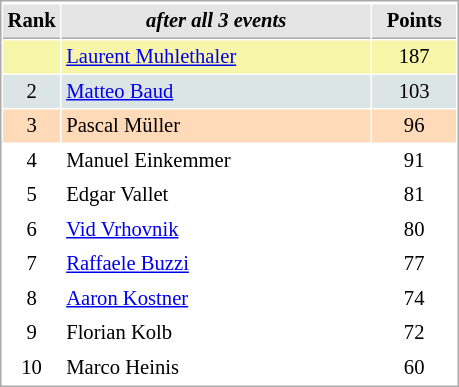<table cellspacing="1" cellpadding="3" style="border:1px solid #AAAAAA;font-size:86%">
<tr style="background-color: #E4E4E4;">
</tr>
<tr style="background-color: #E4E4E4;">
<th style="border-bottom:1px solid #AAAAAA; width: 10px;">Rank</th>
<th style="border-bottom:1px solid #AAAAAA; width: 200px;"><em>after all 3 events</em></th>
<th style="border-bottom:1px solid #AAAAAA; width: 50px;">Points</th>
</tr>
<tr style="background:#f7f6a8;">
<td align=center></td>
<td> <a href='#'>Laurent Muhlethaler</a></td>
<td align=center>187</td>
</tr>
<tr style="background:#dce5e5;">
<td align=center>2</td>
<td> <a href='#'>Matteo Baud</a></td>
<td align=center>103</td>
</tr>
<tr style="background:#ffdab9;">
<td align=center>3</td>
<td> Pascal Müller</td>
<td align=center>96</td>
</tr>
<tr>
<td align=center>4</td>
<td> Manuel Einkemmer</td>
<td align=center>91</td>
</tr>
<tr>
<td align=center>5</td>
<td> Edgar Vallet</td>
<td align=center>81</td>
</tr>
<tr>
<td align=center>6</td>
<td> <a href='#'>Vid Vrhovnik</a></td>
<td align=center>80</td>
</tr>
<tr>
<td align=center>7</td>
<td> <a href='#'>Raffaele Buzzi</a></td>
<td align=center>77</td>
</tr>
<tr>
<td align=center>8</td>
<td> <a href='#'>Aaron Kostner</a></td>
<td align=center>74</td>
</tr>
<tr>
<td align=center>9</td>
<td> Florian Kolb</td>
<td align=center>72</td>
</tr>
<tr>
<td align=center>10</td>
<td> Marco Heinis</td>
<td align=center>60</td>
</tr>
</table>
